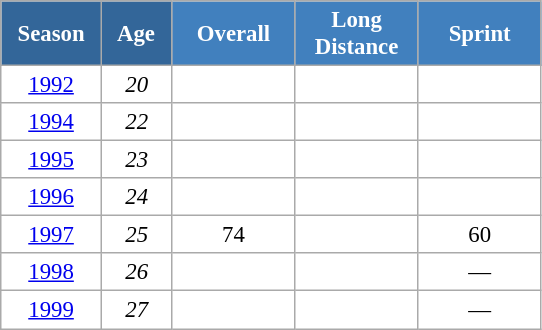<table class="wikitable" style="font-size:95%; text-align:center; border:grey solid 1px; border-collapse:collapse; background:#ffffff;">
<tr>
<th style="background-color:#369; color:white; width:60px;"> Season </th>
<th style="background-color:#369; color:white; width:40px;"> Age </th>
<th style="background-color:#4180be; color:white; width:75px;">Overall</th>
<th style="background-color:#4180be; color:white; width:75px;">Long Distance</th>
<th style="background-color:#4180be; color:white; width:75px;">Sprint</th>
</tr>
<tr>
<td><a href='#'>1992</a></td>
<td><em>20</em></td>
<td></td>
<td></td>
<td></td>
</tr>
<tr>
<td><a href='#'>1994</a></td>
<td><em>22</em></td>
<td></td>
<td></td>
<td></td>
</tr>
<tr>
<td><a href='#'>1995</a></td>
<td><em>23</em></td>
<td></td>
<td></td>
<td></td>
</tr>
<tr>
<td><a href='#'>1996</a></td>
<td><em>24</em></td>
<td></td>
<td></td>
<td></td>
</tr>
<tr>
<td><a href='#'>1997</a></td>
<td><em>25</em></td>
<td>74</td>
<td></td>
<td>60</td>
</tr>
<tr>
<td><a href='#'>1998</a></td>
<td><em>26</em></td>
<td></td>
<td></td>
<td>—</td>
</tr>
<tr>
<td><a href='#'>1999</a></td>
<td><em>27</em></td>
<td></td>
<td></td>
<td>—</td>
</tr>
</table>
